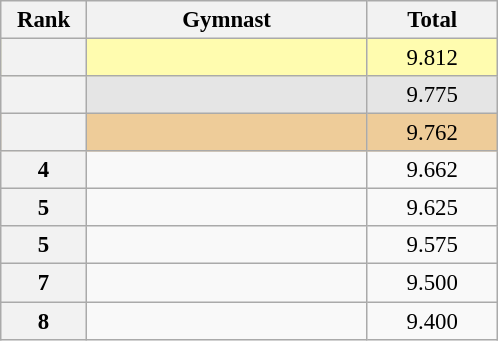<table class="wikitable sortable" style="text-align:center; font-size:95%">
<tr>
<th scope="col" style="width:50px;">Rank</th>
<th scope="col" style="width:180px;">Gymnast</th>
<th scope="col" style="width:80px;">Total</th>
</tr>
<tr style="background:#fffcaf;">
<th scope=row style="text-align:center"></th>
<td style="text-align:left;"></td>
<td>9.812</td>
</tr>
<tr style="background:#e5e5e5;">
<th scope=row style="text-align:center"></th>
<td style="text-align:left;"></td>
<td>9.775</td>
</tr>
<tr style="background:#ec9;">
<th scope=row style="text-align:center"></th>
<td style="text-align:left;"></td>
<td>9.762</td>
</tr>
<tr>
<th scope=row style="text-align:center">4</th>
<td style="text-align:left;"></td>
<td>9.662</td>
</tr>
<tr>
<th scope=row style="text-align:center">5</th>
<td style="text-align:left;"></td>
<td>9.625</td>
</tr>
<tr>
<th scope=row style="text-align:center">5</th>
<td style="text-align:left;"></td>
<td>9.575</td>
</tr>
<tr>
<th scope=row style="text-align:center">7</th>
<td style="text-align:left;"></td>
<td>9.500</td>
</tr>
<tr>
<th scope=row style="text-align:center">8</th>
<td style="text-align:left;"></td>
<td>9.400</td>
</tr>
</table>
